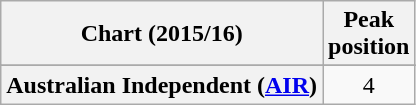<table class="wikitable plainrowheaders" style="text-align:center">
<tr>
<th scope="col">Chart (2015/16)</th>
<th scope="col">Peak<br>position</th>
</tr>
<tr>
</tr>
<tr>
<th scope="row">Australian Independent (<a href='#'>AIR</a>)</th>
<td>4</td>
</tr>
</table>
